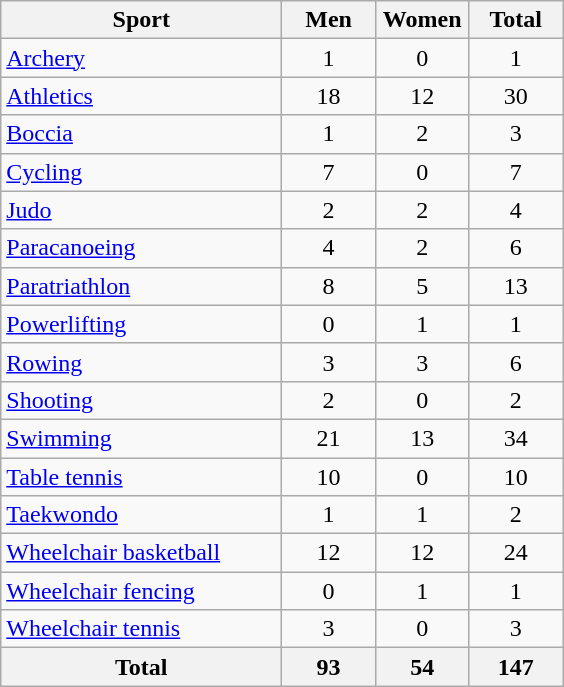<table class="wikitable sortable" style="text-align:center;">
<tr>
<th width=180>Sport</th>
<th width=55>Men</th>
<th width=55>Women</th>
<th width=55>Total</th>
</tr>
<tr>
<td align=left><a href='#'>Archery</a></td>
<td>1</td>
<td>0</td>
<td>1</td>
</tr>
<tr>
<td align=left><a href='#'>Athletics</a></td>
<td>18</td>
<td>12</td>
<td>30</td>
</tr>
<tr>
<td align=left><a href='#'>Boccia</a></td>
<td>1</td>
<td>2</td>
<td>3</td>
</tr>
<tr>
<td align=left><a href='#'>Cycling</a></td>
<td>7</td>
<td>0</td>
<td>7</td>
</tr>
<tr>
<td align=left><a href='#'>Judo</a></td>
<td>2</td>
<td>2</td>
<td>4</td>
</tr>
<tr>
<td align=left><a href='#'>Paracanoeing</a></td>
<td>4</td>
<td>2</td>
<td>6</td>
</tr>
<tr>
<td align=left><a href='#'>Paratriathlon</a></td>
<td>8</td>
<td>5</td>
<td>13</td>
</tr>
<tr>
<td align=left><a href='#'>Powerlifting</a></td>
<td>0</td>
<td>1</td>
<td>1</td>
</tr>
<tr>
<td align=left><a href='#'>Rowing</a></td>
<td>3</td>
<td>3</td>
<td>6</td>
</tr>
<tr>
<td align=left><a href='#'>Shooting</a></td>
<td>2</td>
<td>0</td>
<td>2</td>
</tr>
<tr>
<td align=left><a href='#'>Swimming</a></td>
<td>21</td>
<td>13</td>
<td>34</td>
</tr>
<tr>
<td align=left><a href='#'>Table tennis</a></td>
<td>10</td>
<td>0</td>
<td>10</td>
</tr>
<tr>
<td align=left><a href='#'>Taekwondo</a></td>
<td>1</td>
<td>1</td>
<td>2</td>
</tr>
<tr>
<td align=left><a href='#'>Wheelchair basketball</a></td>
<td>12</td>
<td>12</td>
<td>24</td>
</tr>
<tr>
<td align=left><a href='#'>Wheelchair fencing</a></td>
<td>0</td>
<td>1</td>
<td>1</td>
</tr>
<tr>
<td align=left><a href='#'>Wheelchair tennis</a></td>
<td>3</td>
<td>0</td>
<td>3</td>
</tr>
<tr>
<th>Total</th>
<th>93</th>
<th>54</th>
<th>147</th>
</tr>
</table>
